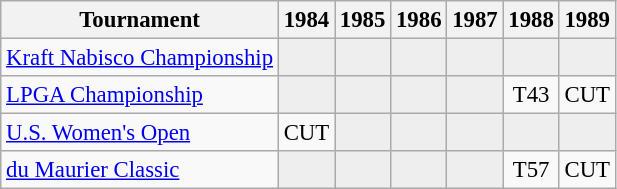<table class="wikitable" style="font-size:95%;text-align:center;">
<tr>
<th>Tournament</th>
<th>1984</th>
<th>1985</th>
<th>1986</th>
<th>1987</th>
<th>1988</th>
<th>1989</th>
</tr>
<tr>
<td align=left><a href='#'>Kraft Nabisco Championship</a></td>
<td style="background:#eeeeee;"></td>
<td style="background:#eeeeee;"></td>
<td style="background:#eeeeee;"></td>
<td style="background:#eeeeee;"></td>
<td style="background:#eeeeee;"></td>
<td style="background:#eeeeee;"></td>
</tr>
<tr>
<td align=left><a href='#'>LPGA Championship</a></td>
<td style="background:#eeeeee;"></td>
<td style="background:#eeeeee;"></td>
<td style="background:#eeeeee;"></td>
<td style="background:#eeeeee;"></td>
<td>T43</td>
<td>CUT</td>
</tr>
<tr>
<td align=left><a href='#'>U.S. Women's Open</a></td>
<td>CUT</td>
<td style="background:#eeeeee;"></td>
<td style="background:#eeeeee;"></td>
<td style="background:#eeeeee;"></td>
<td style="background:#eeeeee;"></td>
<td style="background:#eeeeee;"></td>
</tr>
<tr>
<td align=left><a href='#'>du Maurier Classic</a></td>
<td style="background:#eeeeee;"></td>
<td style="background:#eeeeee;"></td>
<td style="background:#eeeeee;"></td>
<td style="background:#eeeeee;"></td>
<td>T57</td>
<td>CUT</td>
</tr>
</table>
